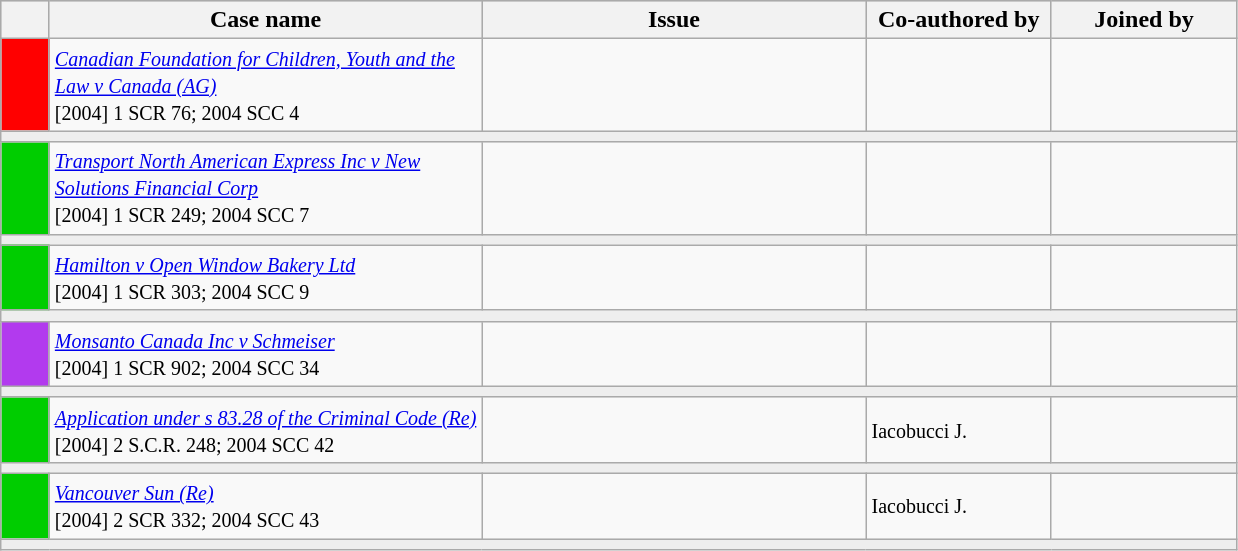<table class="wikitable" width=825>
<tr bgcolor="#CCCCCC">
<th width=25px></th>
<th width=35%>Case name</th>
<th>Issue</th>
<th width=15%>Co-authored by</th>
<th width=15%>Joined by</th>
</tr>
<tr>
<td bgcolor="red"></td>
<td align=left valign=top><small><em><a href='#'>Canadian Foundation for Children, Youth and the Law v Canada (AG)</a></em><br> [2004] 1 SCR 76; 2004 SCC 4 </small></td>
<td valign=top><small></small></td>
<td><small></small></td>
<td><small></small></td>
</tr>
<tr>
<td bgcolor=#EEEEEE colspan=5 valign=top><small></small></td>
</tr>
<tr>
<td bgcolor="00cd00"></td>
<td align=left valign=top><small><em><a href='#'>Transport North American Express Inc v New Solutions Financial Corp</a></em><br> [2004] 1 SCR 249; 2004 SCC 7 </small></td>
<td valign=top><small></small></td>
<td><small></small></td>
<td><small></small></td>
</tr>
<tr>
<td bgcolor=#EEEEEE colspan=5 valign=top><small></small></td>
</tr>
<tr>
<td bgcolor="00cd00"></td>
<td align=left valign=top><small><em><a href='#'>Hamilton v Open Window Bakery Ltd</a></em><br> [2004] 1 SCR 303; 2004 SCC 9 </small></td>
<td valign=top><small></small></td>
<td><small></small></td>
<td><small></small></td>
</tr>
<tr>
<td bgcolor=#EEEEEE colspan=5 valign=top><small></small></td>
</tr>
<tr>
<td bgcolor="B23AEE"></td>
<td align=left valign=top><small><em><a href='#'>Monsanto Canada Inc v Schmeiser</a></em><br> [2004] 1 SCR 902; 2004 SCC 34 </small></td>
<td valign=top><small></small></td>
<td><small></small></td>
<td><small></small></td>
</tr>
<tr>
<td bgcolor=#EEEEEE colspan=5 valign=top><small></small></td>
</tr>
<tr>
<td bgcolor="00cd00"></td>
<td align=left valign=top><small><em><a href='#'>Application under s 83.28 of the Criminal Code (Re)</a></em><br> [2004] 2 S.C.R. 248; 2004 SCC 42 </small></td>
<td valign=top><small></small></td>
<td><small> Iacobucci J.</small></td>
<td><small></small></td>
</tr>
<tr>
<td bgcolor=#EEEEEE colspan=5 valign=top><small></small></td>
</tr>
<tr>
<td bgcolor="00cd00"></td>
<td align=left valign=top><small><em><a href='#'>Vancouver Sun (Re)</a></em><br> [2004] 2 SCR 332; 2004 SCC 43 </small></td>
<td valign=top><small></small></td>
<td><small> Iacobucci J.</small></td>
<td><small></small></td>
</tr>
<tr>
<td bgcolor=#EEEEEE colspan=5 valign=top><small></small></td>
</tr>
</table>
